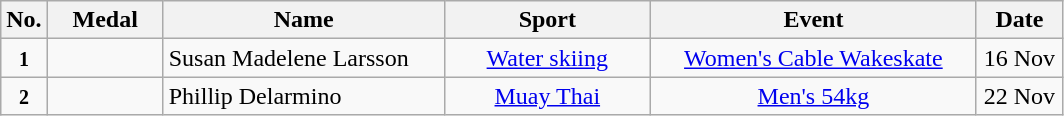<table class="wikitable" style="font-size:100%; text-align:center">
<tr>
<th width="10">No.</th>
<th width="70">Medal</th>
<th width="180">Name</th>
<th width="130">Sport</th>
<th width="210">Event</th>
<th width="50">Date</th>
</tr>
<tr>
<td><small><strong>1</strong></small></td>
<td></td>
<td align=left>Susan Madelene Larsson</td>
<td> <a href='#'>Water skiing</a></td>
<td><a href='#'>Women's Cable Wakeskate</a></td>
<td>16 Nov</td>
</tr>
<tr>
<td><small><strong>2</strong></small></td>
<td></td>
<td align=left>Phillip Delarmino</td>
<td> <a href='#'>Muay Thai</a></td>
<td><a href='#'>Men's 54kg</a></td>
<td>22 Nov</td>
</tr>
</table>
